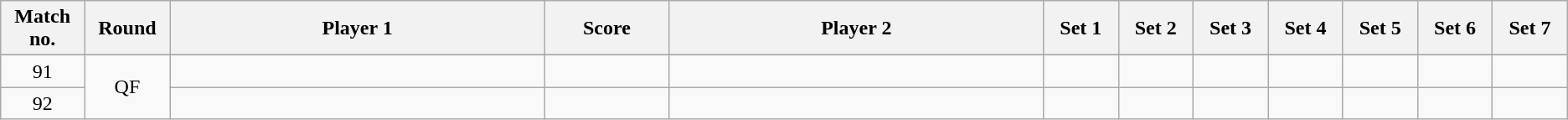<table class="wikitable" style="text-align: center;">
<tr>
<th width="2%">Match no.</th>
<th width="2%">Round</th>
<th width="15%">Player 1</th>
<th width="5%">Score</th>
<th width="15%">Player 2</th>
<th width="3%">Set 1</th>
<th width="3%">Set 2</th>
<th width="3%">Set 3</th>
<th width="3%">Set 4</th>
<th width="3%">Set 5</th>
<th width="3%">Set 6</th>
<th width="3%">Set 7</th>
</tr>
<tr>
</tr>
<tr style=text-align:center;>
<td>91</td>
<td rowspan=2>QF</td>
<td></td>
<td></td>
<td></td>
<td></td>
<td></td>
<td></td>
<td></td>
<td></td>
<td></td>
<td></td>
</tr>
<tr style=text-align:center;>
<td>92</td>
<td></td>
<td></td>
<td></td>
<td></td>
<td></td>
<td></td>
<td></td>
<td></td>
<td></td>
<td></td>
</tr>
</table>
